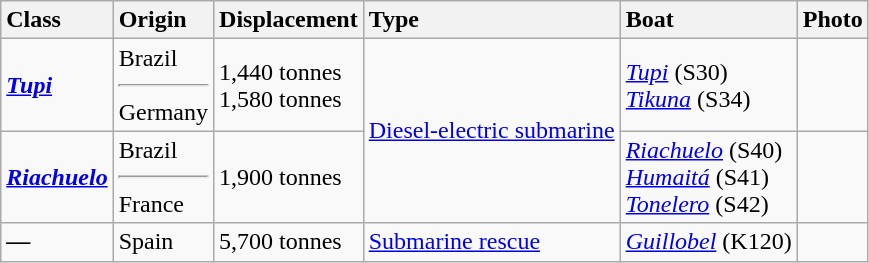<table class="wikitable">
<tr>
<th style="text-align:left;">Class</th>
<th style="text-align:left;">Origin</th>
<th style="text-align:left;">Displacement</th>
<th style="text-align:left;">Type</th>
<th style="text-align:left;">Boat</th>
<th style="text-align:left;">Photo</th>
</tr>
<tr>
<td><strong><em><a href='#'>Tupi</a></em></strong></td>
<td>Brazil<hr>Germany</td>
<td>1,440 tonnes<br>1,580 tonnes</td>
<td rowspan="2"><a href='#'>Diesel-electric submarine</a></td>
<td><a href='#'><em>Tupi</em></a> (S30)<br><a href='#'><em>Tikuna</em></a> (S34)<br></td>
<td></td>
</tr>
<tr>
<td><strong><em><a href='#'>Riachuelo</a></em></strong></td>
<td>Brazil<hr>France</td>
<td>1,900 tonnes</td>
<td><a href='#'><em>Riachuelo</em></a> (S40)<br><a href='#'><em>Humaitá</em></a> (S41)<br><a href='#'><em>Tonelero</em></a> (S42)</td>
<td></td>
</tr>
<tr>
<td><strong>—</strong></td>
<td>Spain</td>
<td>5,700 tonnes</td>
<td><a href='#'>Submarine rescue</a></td>
<td><a href='#'><em>Guillobel</em></a> (K120)</td>
<td></td>
</tr>
</table>
